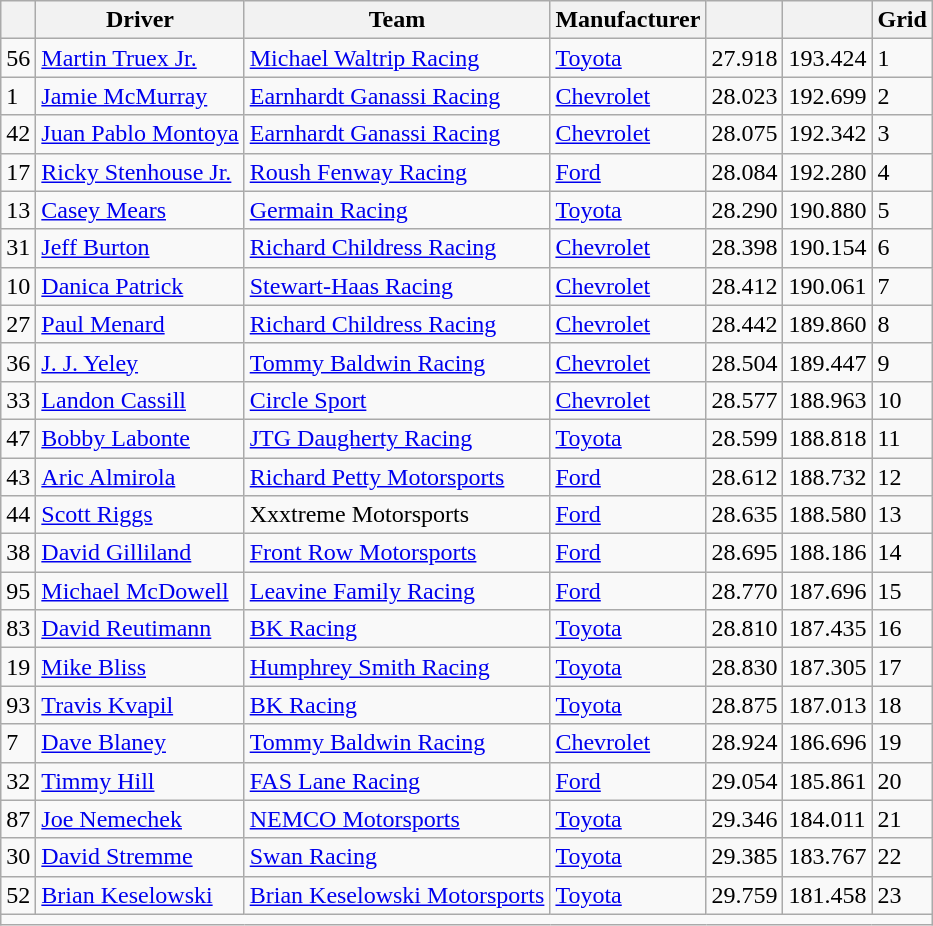<table class="wikitable">
<tr>
<th></th>
<th>Driver</th>
<th>Team</th>
<th>Manufacturer</th>
<th></th>
<th></th>
<th>Grid</th>
</tr>
<tr>
<td>56</td>
<td><a href='#'>Martin Truex Jr.</a></td>
<td><a href='#'>Michael Waltrip Racing</a></td>
<td><a href='#'>Toyota</a></td>
<td>27.918</td>
<td>193.424</td>
<td>1</td>
</tr>
<tr>
<td>1</td>
<td><a href='#'>Jamie McMurray</a></td>
<td><a href='#'>Earnhardt Ganassi Racing</a></td>
<td><a href='#'>Chevrolet</a></td>
<td>28.023</td>
<td>192.699</td>
<td>2</td>
</tr>
<tr>
<td>42</td>
<td><a href='#'>Juan Pablo Montoya</a></td>
<td><a href='#'>Earnhardt Ganassi Racing</a></td>
<td><a href='#'>Chevrolet</a></td>
<td>28.075</td>
<td>192.342</td>
<td>3</td>
</tr>
<tr>
<td>17</td>
<td><a href='#'>Ricky Stenhouse Jr.</a></td>
<td><a href='#'>Roush Fenway Racing</a></td>
<td><a href='#'>Ford</a></td>
<td>28.084</td>
<td>192.280</td>
<td>4</td>
</tr>
<tr>
<td>13</td>
<td><a href='#'>Casey Mears</a></td>
<td><a href='#'>Germain Racing</a></td>
<td><a href='#'>Toyota</a></td>
<td>28.290</td>
<td>190.880</td>
<td>5</td>
</tr>
<tr>
<td>31</td>
<td><a href='#'>Jeff Burton</a></td>
<td><a href='#'>Richard Childress Racing</a></td>
<td><a href='#'>Chevrolet</a></td>
<td>28.398</td>
<td>190.154</td>
<td>6</td>
</tr>
<tr>
<td>10</td>
<td><a href='#'>Danica Patrick</a></td>
<td><a href='#'>Stewart-Haas Racing</a></td>
<td><a href='#'>Chevrolet</a></td>
<td>28.412</td>
<td>190.061</td>
<td>7</td>
</tr>
<tr>
<td>27</td>
<td><a href='#'>Paul Menard</a></td>
<td><a href='#'>Richard Childress Racing</a></td>
<td><a href='#'>Chevrolet</a></td>
<td>28.442</td>
<td>189.860</td>
<td>8</td>
</tr>
<tr>
<td>36</td>
<td><a href='#'>J. J. Yeley</a></td>
<td><a href='#'>Tommy Baldwin Racing</a></td>
<td><a href='#'>Chevrolet</a></td>
<td>28.504</td>
<td>189.447</td>
<td>9</td>
</tr>
<tr>
<td>33</td>
<td><a href='#'>Landon Cassill</a></td>
<td><a href='#'>Circle Sport</a></td>
<td><a href='#'>Chevrolet</a></td>
<td>28.577</td>
<td>188.963</td>
<td>10</td>
</tr>
<tr>
<td>47</td>
<td><a href='#'>Bobby Labonte</a></td>
<td><a href='#'>JTG Daugherty Racing</a></td>
<td><a href='#'>Toyota</a></td>
<td>28.599</td>
<td>188.818</td>
<td>11</td>
</tr>
<tr>
<td>43</td>
<td><a href='#'>Aric Almirola</a></td>
<td><a href='#'>Richard Petty Motorsports</a></td>
<td><a href='#'>Ford</a></td>
<td>28.612</td>
<td>188.732</td>
<td>12</td>
</tr>
<tr>
<td>44</td>
<td><a href='#'>Scott Riggs</a></td>
<td>Xxxtreme Motorsports</td>
<td><a href='#'>Ford</a></td>
<td>28.635</td>
<td>188.580</td>
<td>13</td>
</tr>
<tr>
<td>38</td>
<td><a href='#'>David Gilliland</a></td>
<td><a href='#'>Front Row Motorsports</a></td>
<td><a href='#'>Ford</a></td>
<td>28.695</td>
<td>188.186</td>
<td>14</td>
</tr>
<tr>
<td>95</td>
<td><a href='#'>Michael McDowell</a></td>
<td><a href='#'>Leavine Family Racing</a></td>
<td><a href='#'>Ford</a></td>
<td>28.770</td>
<td>187.696</td>
<td>15</td>
</tr>
<tr>
<td>83</td>
<td><a href='#'>David Reutimann</a></td>
<td><a href='#'>BK Racing</a></td>
<td><a href='#'>Toyota</a></td>
<td>28.810</td>
<td>187.435</td>
<td>16</td>
</tr>
<tr>
<td>19</td>
<td><a href='#'>Mike Bliss</a></td>
<td><a href='#'>Humphrey Smith Racing</a></td>
<td><a href='#'>Toyota</a></td>
<td>28.830</td>
<td>187.305</td>
<td>17</td>
</tr>
<tr>
<td>93</td>
<td><a href='#'>Travis Kvapil</a></td>
<td><a href='#'>BK Racing</a></td>
<td><a href='#'>Toyota</a></td>
<td>28.875</td>
<td>187.013</td>
<td>18</td>
</tr>
<tr>
<td>7</td>
<td><a href='#'>Dave Blaney</a></td>
<td><a href='#'>Tommy Baldwin Racing</a></td>
<td><a href='#'>Chevrolet</a></td>
<td>28.924</td>
<td>186.696</td>
<td>19</td>
</tr>
<tr>
<td>32</td>
<td><a href='#'>Timmy Hill</a></td>
<td><a href='#'>FAS Lane Racing</a></td>
<td><a href='#'>Ford</a></td>
<td>29.054</td>
<td>185.861</td>
<td>20</td>
</tr>
<tr>
<td>87</td>
<td><a href='#'>Joe Nemechek</a></td>
<td><a href='#'>NEMCO Motorsports</a></td>
<td><a href='#'>Toyota</a></td>
<td>29.346</td>
<td>184.011</td>
<td>21</td>
</tr>
<tr>
<td>30</td>
<td><a href='#'>David Stremme</a></td>
<td><a href='#'>Swan Racing</a></td>
<td><a href='#'>Toyota</a></td>
<td>29.385</td>
<td>183.767</td>
<td>22</td>
</tr>
<tr>
<td>52</td>
<td><a href='#'>Brian Keselowski</a></td>
<td><a href='#'>Brian Keselowski Motorsports</a></td>
<td><a href='#'>Toyota</a></td>
<td>29.759</td>
<td>181.458</td>
<td>23</td>
</tr>
<tr>
<td colspan="8"></td>
</tr>
</table>
